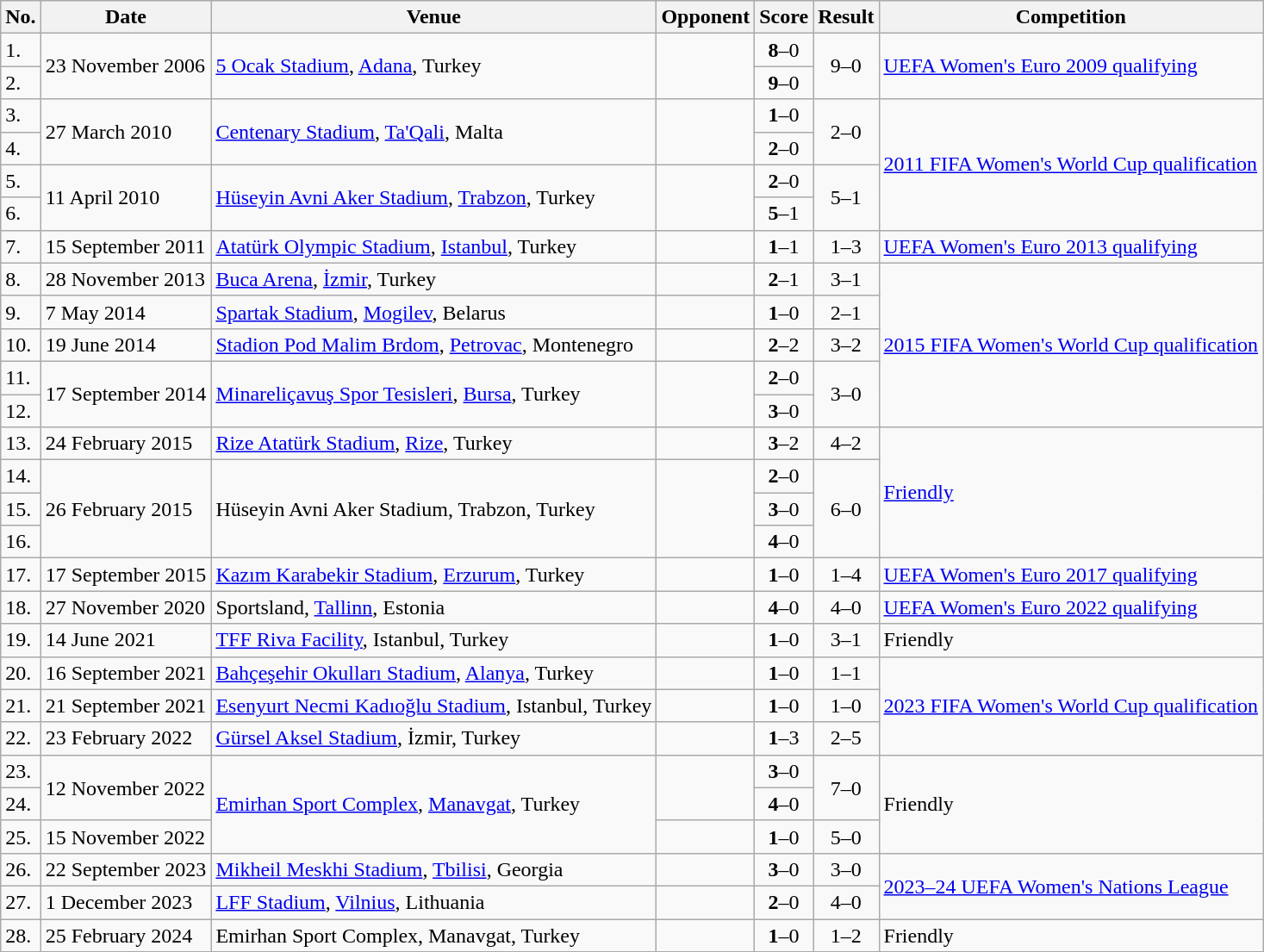<table class="wikitable">
<tr>
<th>No.</th>
<th>Date</th>
<th>Venue</th>
<th>Opponent</th>
<th>Score</th>
<th>Result</th>
<th>Competition</th>
</tr>
<tr>
<td>1.</td>
<td rowspan=2>23 November 2006</td>
<td rowspan=2><a href='#'>5 Ocak Stadium</a>, <a href='#'>Adana</a>, Turkey</td>
<td rowspan=2></td>
<td align=center><strong>8</strong>–0</td>
<td rowspan=2 align=center>9–0</td>
<td rowspan=2><a href='#'>UEFA Women's Euro 2009 qualifying</a></td>
</tr>
<tr>
<td>2.</td>
<td align=center><strong>9</strong>–0</td>
</tr>
<tr>
<td>3.</td>
<td rowspan=2>27 March 2010</td>
<td rowspan=2><a href='#'>Centenary Stadium</a>, <a href='#'>Ta'Qali</a>, Malta</td>
<td rowspan=2></td>
<td align=center><strong>1</strong>–0</td>
<td rowspan=2 align=center>2–0</td>
<td rowspan=4><a href='#'>2011 FIFA Women's World Cup qualification</a></td>
</tr>
<tr>
<td>4.</td>
<td align=center><strong>2</strong>–0</td>
</tr>
<tr>
<td>5.</td>
<td rowspan=2>11 April 2010</td>
<td rowspan=2><a href='#'>Hüseyin Avni Aker Stadium</a>, <a href='#'>Trabzon</a>, Turkey</td>
<td rowspan=2></td>
<td align=center><strong>2</strong>–0</td>
<td rowspan=2 align=center>5–1</td>
</tr>
<tr>
<td>6.</td>
<td align=center><strong>5</strong>–1</td>
</tr>
<tr>
<td>7.</td>
<td>15 September 2011</td>
<td><a href='#'>Atatürk Olympic Stadium</a>, <a href='#'>Istanbul</a>, Turkey</td>
<td></td>
<td align=center><strong>1</strong>–1</td>
<td align=center>1–3</td>
<td><a href='#'>UEFA Women's Euro 2013 qualifying</a></td>
</tr>
<tr>
<td>8.</td>
<td>28 November 2013</td>
<td><a href='#'>Buca Arena</a>, <a href='#'>İzmir</a>, Turkey</td>
<td></td>
<td align=center><strong>2</strong>–1</td>
<td align=center>3–1</td>
<td rowspan=5><a href='#'>2015 FIFA Women's World Cup qualification</a></td>
</tr>
<tr>
<td>9.</td>
<td>7 May 2014</td>
<td><a href='#'>Spartak Stadium</a>, <a href='#'>Mogilev</a>, Belarus</td>
<td></td>
<td align=center><strong>1</strong>–0</td>
<td align=center>2–1</td>
</tr>
<tr>
<td>10.</td>
<td>19 June 2014</td>
<td><a href='#'>Stadion Pod Malim Brdom</a>, <a href='#'>Petrovac</a>, Montenegro</td>
<td></td>
<td align=center><strong>2</strong>–2</td>
<td align=center>3–2</td>
</tr>
<tr>
<td>11.</td>
<td rowspan=2>17 September 2014</td>
<td rowspan=2><a href='#'>Minareliçavuş Spor Tesisleri</a>, <a href='#'>Bursa</a>, Turkey</td>
<td rowspan=2></td>
<td align=center><strong>2</strong>–0</td>
<td rowspan=2 align=center>3–0</td>
</tr>
<tr>
<td>12.</td>
<td align=center><strong>3</strong>–0</td>
</tr>
<tr>
<td>13.</td>
<td>24 February 2015</td>
<td><a href='#'>Rize Atatürk Stadium</a>, <a href='#'>Rize</a>, Turkey</td>
<td></td>
<td align=center><strong>3</strong>–2</td>
<td align=center>4–2</td>
<td rowspan=4><a href='#'>Friendly</a></td>
</tr>
<tr>
<td>14.</td>
<td rowspan=3>26 February 2015</td>
<td rowspan=3>Hüseyin Avni Aker Stadium, Trabzon, Turkey</td>
<td rowspan=3></td>
<td align=center><strong>2</strong>–0</td>
<td rowspan=3 align=center>6–0</td>
</tr>
<tr>
<td>15.</td>
<td align=center><strong>3</strong>–0</td>
</tr>
<tr>
<td>16.</td>
<td align=center><strong>4</strong>–0</td>
</tr>
<tr>
<td>17.</td>
<td>17 September 2015</td>
<td><a href='#'>Kazım Karabekir Stadium</a>, <a href='#'>Erzurum</a>, Turkey</td>
<td></td>
<td align=center><strong>1</strong>–0</td>
<td align=center>1–4</td>
<td><a href='#'>UEFA Women's Euro 2017 qualifying</a></td>
</tr>
<tr>
<td>18.</td>
<td>27 November 2020</td>
<td>Sportsland, <a href='#'>Tallinn</a>, Estonia</td>
<td></td>
<td align=center><strong>4</strong>–0</td>
<td align=center>4–0</td>
<td><a href='#'>UEFA Women's Euro 2022 qualifying</a></td>
</tr>
<tr>
<td>19.</td>
<td>14 June 2021</td>
<td><a href='#'>TFF Riva Facility</a>, Istanbul, Turkey</td>
<td></td>
<td align=center><strong>1</strong>–0</td>
<td align=center>3–1</td>
<td>Friendly</td>
</tr>
<tr>
<td>20.</td>
<td>16 September 2021</td>
<td><a href='#'>Bahçeşehir Okulları Stadium</a>, <a href='#'>Alanya</a>, Turkey</td>
<td></td>
<td align=center><strong>1</strong>–0</td>
<td align=center>1–1</td>
<td rowspan=3><a href='#'>2023 FIFA Women's World Cup qualification</a></td>
</tr>
<tr>
<td>21.</td>
<td>21 September 2021</td>
<td><a href='#'>Esenyurt Necmi Kadıoğlu Stadium</a>, Istanbul, Turkey</td>
<td></td>
<td align=center><strong>1</strong>–0</td>
<td align=center>1–0</td>
</tr>
<tr>
<td>22.</td>
<td>23 February 2022</td>
<td><a href='#'>Gürsel Aksel Stadium</a>, İzmir, Turkey</td>
<td></td>
<td align=center><strong>1</strong>–3</td>
<td align=center>2–5</td>
</tr>
<tr>
<td>23.</td>
<td rowspan=2>12 November 2022</td>
<td rowspan=3><a href='#'>Emirhan Sport Complex</a>, <a href='#'>Manavgat</a>, Turkey</td>
<td rowspan=2></td>
<td align=center><strong>3</strong>–0</td>
<td rowspan=2 align=center>7–0</td>
<td rowspan=3>Friendly</td>
</tr>
<tr>
<td>24.</td>
<td align=center><strong>4</strong>–0</td>
</tr>
<tr>
<td>25.</td>
<td>15 November 2022</td>
<td></td>
<td align=center><strong>1</strong>–0</td>
<td align=center>5–0</td>
</tr>
<tr>
<td>26.</td>
<td>22 September 2023</td>
<td><a href='#'>Mikheil Meskhi Stadium</a>, <a href='#'>Tbilisi</a>, Georgia</td>
<td></td>
<td align=center><strong>3</strong>–0</td>
<td align=center>3–0</td>
<td rowspan=2><a href='#'>2023–24 UEFA Women's Nations League</a></td>
</tr>
<tr>
<td>27.</td>
<td>1 December 2023</td>
<td><a href='#'>LFF Stadium</a>, <a href='#'>Vilnius</a>, Lithuania</td>
<td></td>
<td align=center><strong>2</strong>–0</td>
<td align=center>4–0</td>
</tr>
<tr>
<td>28.</td>
<td>25 February 2024</td>
<td>Emirhan Sport Complex, Manavgat, Turkey</td>
<td></td>
<td align=center><strong>1</strong>–0</td>
<td align=center>1–2</td>
<td>Friendly</td>
</tr>
<tr>
</tr>
</table>
